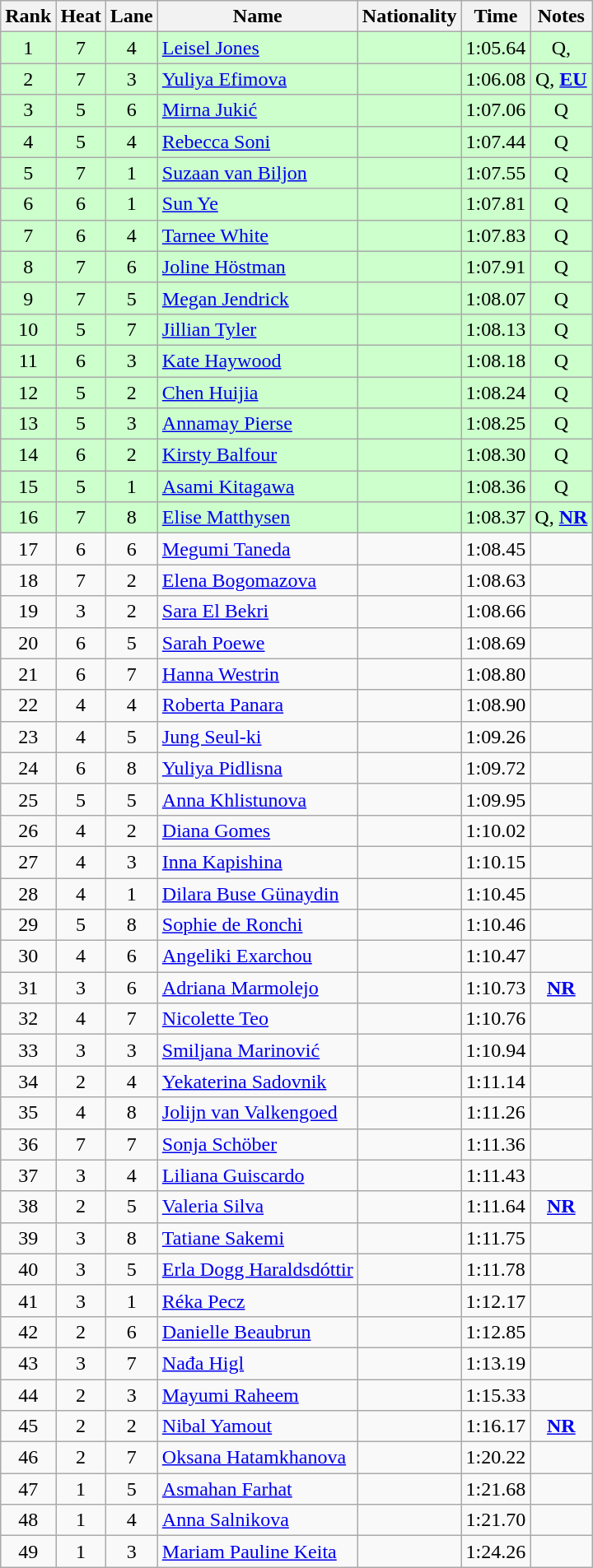<table class="wikitable sortable" style="text-align:center">
<tr>
<th>Rank</th>
<th>Heat</th>
<th>Lane</th>
<th>Name</th>
<th>Nationality</th>
<th>Time</th>
<th>Notes</th>
</tr>
<tr bgcolor=ccffcc>
<td>1</td>
<td>7</td>
<td>4</td>
<td align=left><a href='#'>Leisel Jones</a></td>
<td align=left></td>
<td>1:05.64</td>
<td>Q, </td>
</tr>
<tr bgcolor=ccffcc>
<td>2</td>
<td>7</td>
<td>3</td>
<td align=left><a href='#'>Yuliya Efimova</a></td>
<td align=left></td>
<td>1:06.08</td>
<td>Q, <strong><a href='#'>EU</a></strong></td>
</tr>
<tr bgcolor=ccffcc>
<td>3</td>
<td>5</td>
<td>6</td>
<td align=left><a href='#'>Mirna Jukić</a></td>
<td align=left></td>
<td>1:07.06</td>
<td>Q</td>
</tr>
<tr bgcolor=ccffcc>
<td>4</td>
<td>5</td>
<td>4</td>
<td align=left><a href='#'>Rebecca Soni</a></td>
<td align=left></td>
<td>1:07.44</td>
<td>Q</td>
</tr>
<tr bgcolor=ccffcc>
<td>5</td>
<td>7</td>
<td>1</td>
<td align=left><a href='#'>Suzaan van Biljon</a></td>
<td align=left></td>
<td>1:07.55</td>
<td>Q</td>
</tr>
<tr bgcolor=ccffcc>
<td>6</td>
<td>6</td>
<td>1</td>
<td align=left><a href='#'>Sun Ye</a></td>
<td align=left></td>
<td>1:07.81</td>
<td>Q</td>
</tr>
<tr bgcolor=ccffcc>
<td>7</td>
<td>6</td>
<td>4</td>
<td align=left><a href='#'>Tarnee White</a></td>
<td align=left></td>
<td>1:07.83</td>
<td>Q</td>
</tr>
<tr bgcolor=ccffcc>
<td>8</td>
<td>7</td>
<td>6</td>
<td align=left><a href='#'>Joline Höstman</a></td>
<td align=left></td>
<td>1:07.91</td>
<td>Q</td>
</tr>
<tr bgcolor=ccffcc>
<td>9</td>
<td>7</td>
<td>5</td>
<td align=left><a href='#'>Megan Jendrick</a></td>
<td align=left></td>
<td>1:08.07</td>
<td>Q</td>
</tr>
<tr bgcolor=ccffcc>
<td>10</td>
<td>5</td>
<td>7</td>
<td align=left><a href='#'>Jillian Tyler</a></td>
<td align=left></td>
<td>1:08.13</td>
<td>Q</td>
</tr>
<tr bgcolor=ccffcc>
<td>11</td>
<td>6</td>
<td>3</td>
<td align=left><a href='#'>Kate Haywood</a></td>
<td align=left></td>
<td>1:08.18</td>
<td>Q</td>
</tr>
<tr bgcolor=ccffcc>
<td>12</td>
<td>5</td>
<td>2</td>
<td align=left><a href='#'>Chen Huijia</a></td>
<td align=left></td>
<td>1:08.24</td>
<td>Q</td>
</tr>
<tr bgcolor=ccffcc>
<td>13</td>
<td>5</td>
<td>3</td>
<td align=left><a href='#'>Annamay Pierse</a></td>
<td align=left></td>
<td>1:08.25</td>
<td>Q</td>
</tr>
<tr bgcolor=ccffcc>
<td>14</td>
<td>6</td>
<td>2</td>
<td align=left><a href='#'>Kirsty Balfour</a></td>
<td align=left></td>
<td>1:08.30</td>
<td>Q</td>
</tr>
<tr bgcolor=ccffcc>
<td>15</td>
<td>5</td>
<td>1</td>
<td align=left><a href='#'>Asami Kitagawa</a></td>
<td align=left></td>
<td>1:08.36</td>
<td>Q</td>
</tr>
<tr bgcolor=ccffcc>
<td>16</td>
<td>7</td>
<td>8</td>
<td align=left><a href='#'>Elise Matthysen</a></td>
<td align=left></td>
<td>1:08.37</td>
<td>Q, <strong><a href='#'>NR</a></strong></td>
</tr>
<tr>
<td>17</td>
<td>6</td>
<td>6</td>
<td align=left><a href='#'>Megumi Taneda</a></td>
<td align=left></td>
<td>1:08.45</td>
<td></td>
</tr>
<tr>
<td>18</td>
<td>7</td>
<td>2</td>
<td align=left><a href='#'>Elena Bogomazova</a></td>
<td align=left></td>
<td>1:08.63</td>
<td></td>
</tr>
<tr>
<td>19</td>
<td>3</td>
<td>2</td>
<td align=left><a href='#'>Sara El Bekri</a></td>
<td align=left></td>
<td>1:08.66</td>
<td></td>
</tr>
<tr>
<td>20</td>
<td>6</td>
<td>5</td>
<td align=left><a href='#'>Sarah Poewe</a></td>
<td align=left></td>
<td>1:08.69</td>
<td></td>
</tr>
<tr>
<td>21</td>
<td>6</td>
<td>7</td>
<td align=left><a href='#'>Hanna Westrin</a></td>
<td align=left></td>
<td>1:08.80</td>
<td></td>
</tr>
<tr>
<td>22</td>
<td>4</td>
<td>4</td>
<td align=left><a href='#'>Roberta Panara</a></td>
<td align=left></td>
<td>1:08.90</td>
<td></td>
</tr>
<tr>
<td>23</td>
<td>4</td>
<td>5</td>
<td align=left><a href='#'>Jung Seul-ki</a></td>
<td align=left></td>
<td>1:09.26</td>
<td></td>
</tr>
<tr>
<td>24</td>
<td>6</td>
<td>8</td>
<td align=left><a href='#'>Yuliya Pidlisna</a></td>
<td align=left></td>
<td>1:09.72</td>
<td></td>
</tr>
<tr>
<td>25</td>
<td>5</td>
<td>5</td>
<td align=left><a href='#'>Anna Khlistunova</a></td>
<td align=left></td>
<td>1:09.95</td>
<td></td>
</tr>
<tr>
<td>26</td>
<td>4</td>
<td>2</td>
<td align=left><a href='#'>Diana Gomes</a></td>
<td align=left></td>
<td>1:10.02</td>
<td></td>
</tr>
<tr>
<td>27</td>
<td>4</td>
<td>3</td>
<td align=left><a href='#'>Inna Kapishina</a></td>
<td align=left></td>
<td>1:10.15</td>
<td></td>
</tr>
<tr>
<td>28</td>
<td>4</td>
<td>1</td>
<td align=left><a href='#'>Dilara Buse Günaydin</a></td>
<td align=left></td>
<td>1:10.45</td>
<td></td>
</tr>
<tr>
<td>29</td>
<td>5</td>
<td>8</td>
<td align=left><a href='#'>Sophie de Ronchi</a></td>
<td align=left></td>
<td>1:10.46</td>
<td></td>
</tr>
<tr>
<td>30</td>
<td>4</td>
<td>6</td>
<td align=left><a href='#'>Angeliki Exarchou</a></td>
<td align=left></td>
<td>1:10.47</td>
<td></td>
</tr>
<tr>
<td>31</td>
<td>3</td>
<td>6</td>
<td align=left><a href='#'>Adriana Marmolejo</a></td>
<td align=left></td>
<td>1:10.73</td>
<td><strong><a href='#'>NR</a></strong></td>
</tr>
<tr>
<td>32</td>
<td>4</td>
<td>7</td>
<td align=left><a href='#'>Nicolette Teo</a></td>
<td align=left></td>
<td>1:10.76</td>
<td></td>
</tr>
<tr>
<td>33</td>
<td>3</td>
<td>3</td>
<td align=left><a href='#'>Smiljana Marinović</a></td>
<td align=left></td>
<td>1:10.94</td>
<td></td>
</tr>
<tr>
<td>34</td>
<td>2</td>
<td>4</td>
<td align=left><a href='#'>Yekaterina Sadovnik</a></td>
<td align=left></td>
<td>1:11.14</td>
<td></td>
</tr>
<tr>
<td>35</td>
<td>4</td>
<td>8</td>
<td align=left><a href='#'>Jolijn van Valkengoed</a></td>
<td align=left></td>
<td>1:11.26</td>
<td></td>
</tr>
<tr>
<td>36</td>
<td>7</td>
<td>7</td>
<td align=left><a href='#'>Sonja Schöber</a></td>
<td align=left></td>
<td>1:11.36</td>
<td></td>
</tr>
<tr>
<td>37</td>
<td>3</td>
<td>4</td>
<td align=left><a href='#'>Liliana Guiscardo</a></td>
<td align=left></td>
<td>1:11.43</td>
<td></td>
</tr>
<tr>
<td>38</td>
<td>2</td>
<td>5</td>
<td align=left><a href='#'>Valeria Silva</a></td>
<td align=left></td>
<td>1:11.64</td>
<td><strong><a href='#'>NR</a></strong></td>
</tr>
<tr>
<td>39</td>
<td>3</td>
<td>8</td>
<td align=left><a href='#'>Tatiane Sakemi</a></td>
<td align=left></td>
<td>1:11.75</td>
<td></td>
</tr>
<tr>
<td>40</td>
<td>3</td>
<td>5</td>
<td align=left><a href='#'>Erla Dogg Haraldsdóttir</a></td>
<td align=left></td>
<td>1:11.78</td>
<td></td>
</tr>
<tr>
<td>41</td>
<td>3</td>
<td>1</td>
<td align=left><a href='#'>Réka Pecz</a></td>
<td align=left></td>
<td>1:12.17</td>
<td></td>
</tr>
<tr>
<td>42</td>
<td>2</td>
<td>6</td>
<td align=left><a href='#'>Danielle Beaubrun</a></td>
<td align=left></td>
<td>1:12.85</td>
<td></td>
</tr>
<tr>
<td>43</td>
<td>3</td>
<td>7</td>
<td align=left><a href='#'>Nađa Higl</a></td>
<td align=left></td>
<td>1:13.19</td>
<td></td>
</tr>
<tr>
<td>44</td>
<td>2</td>
<td>3</td>
<td align=left><a href='#'>Mayumi Raheem</a></td>
<td align=left></td>
<td>1:15.33</td>
<td></td>
</tr>
<tr>
<td>45</td>
<td>2</td>
<td>2</td>
<td align=left><a href='#'>Nibal Yamout</a></td>
<td align=left></td>
<td>1:16.17</td>
<td><strong><a href='#'>NR</a></strong></td>
</tr>
<tr>
<td>46</td>
<td>2</td>
<td>7</td>
<td align=left><a href='#'>Oksana Hatamkhanova</a></td>
<td align=left></td>
<td>1:20.22</td>
<td></td>
</tr>
<tr>
<td>47</td>
<td>1</td>
<td>5</td>
<td align=left><a href='#'>Asmahan Farhat</a></td>
<td align=left></td>
<td>1:21.68</td>
<td></td>
</tr>
<tr>
<td>48</td>
<td>1</td>
<td>4</td>
<td align=left><a href='#'>Anna Salnikova</a></td>
<td align=left></td>
<td>1:21.70</td>
<td></td>
</tr>
<tr>
<td>49</td>
<td>1</td>
<td>3</td>
<td align=left><a href='#'>Mariam Pauline Keita</a></td>
<td align=left></td>
<td>1:24.26</td>
<td></td>
</tr>
</table>
